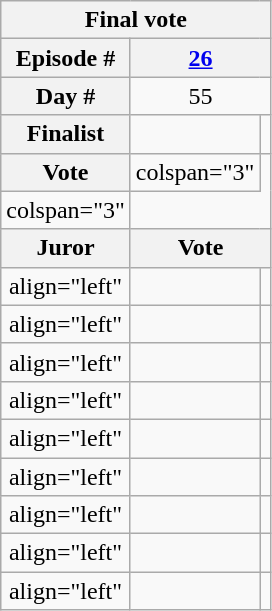<table class="wikitable nowrap" style="text-align:center; font-size:100%">
<tr>
<th colspan="4">Final vote</th>
</tr>
<tr>
<th>Episode #</th>
<th colspan="3"><a href='#'>26</a></th>
</tr>
<tr>
<th>Day #</th>
<td colspan="3">55</td>
</tr>
<tr>
<th>Finalist</th>
<td></td>
<td></td>
</tr>
<tr>
<th>Vote</th>
<td>colspan="3" </td>
</tr>
<tr>
<td>colspan="3" </td>
</tr>
<tr>
<th>Juror</th>
<th colspan="2">Vote</th>
</tr>
<tr>
<td>align="left" </td>
<td></td>
<td></td>
</tr>
<tr>
<td>align="left" </td>
<td></td>
<td></td>
</tr>
<tr>
<td>align="left" </td>
<td></td>
<td></td>
</tr>
<tr>
<td>align="left" </td>
<td></td>
<td></td>
</tr>
<tr>
<td>align="left" </td>
<td></td>
<td></td>
</tr>
<tr>
<td>align="left" </td>
<td></td>
<td></td>
</tr>
<tr>
<td>align="left" </td>
<td></td>
<td></td>
</tr>
<tr>
<td>align="left" </td>
<td></td>
<td></td>
</tr>
<tr>
<td>align="left" </td>
<td></td>
<td></td>
</tr>
</table>
